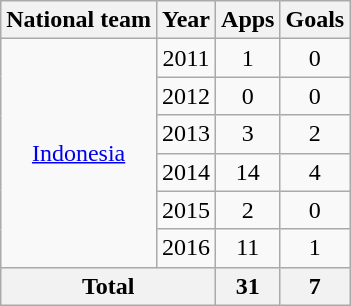<table class="wikitable" style="text-align:center">
<tr>
<th>National team</th>
<th>Year</th>
<th>Apps</th>
<th>Goals</th>
</tr>
<tr>
<td rowspan=6><a href='#'>Indonesia</a></td>
<td>2011</td>
<td>1</td>
<td>0</td>
</tr>
<tr>
<td>2012</td>
<td>0</td>
<td>0</td>
</tr>
<tr>
<td>2013</td>
<td>3</td>
<td>2</td>
</tr>
<tr>
<td>2014</td>
<td>14</td>
<td>4</td>
</tr>
<tr>
<td>2015</td>
<td>2</td>
<td>0</td>
</tr>
<tr>
<td>2016</td>
<td>11</td>
<td>1</td>
</tr>
<tr>
<th colspan=2>Total</th>
<th>31</th>
<th>7</th>
</tr>
</table>
